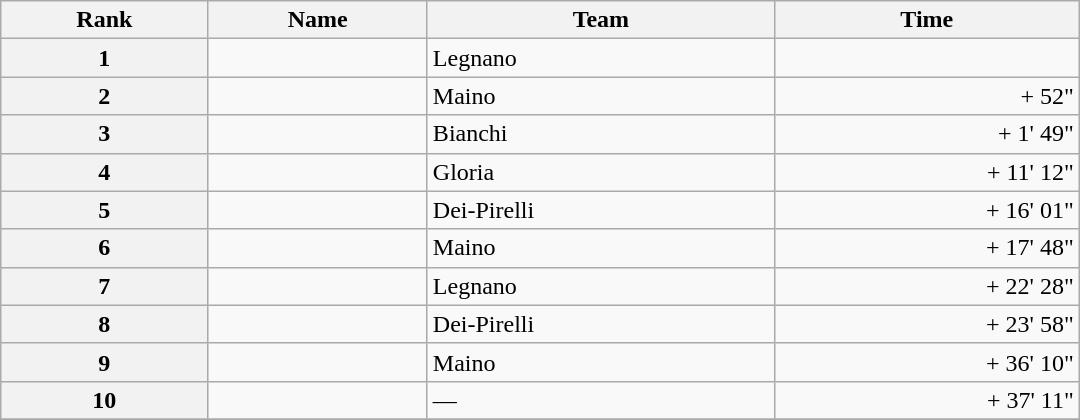<table class="wikitable" style="width:45em;margin-bottom:0;">
<tr>
<th>Rank</th>
<th>Name</th>
<th>Team</th>
<th>Time</th>
</tr>
<tr>
<th style="text-align:center">1</th>
<td> </td>
<td>Legnano</td>
<td align="right"></td>
</tr>
<tr>
<th style="text-align:center">2</th>
<td></td>
<td>Maino</td>
<td align="right">+ 52"</td>
</tr>
<tr>
<th style="text-align:center">3</th>
<td></td>
<td>Bianchi</td>
<td align="right">+ 1' 49"</td>
</tr>
<tr>
<th style="text-align:center">4</th>
<td></td>
<td>Gloria</td>
<td align="right">+ 11' 12"</td>
</tr>
<tr>
<th style="text-align:center">5</th>
<td></td>
<td>Dei-Pirelli</td>
<td align="right">+ 16' 01"</td>
</tr>
<tr>
<th style="text-align:center">6</th>
<td></td>
<td>Maino</td>
<td align="right">+ 17' 48"</td>
</tr>
<tr>
<th style="text-align:center">7</th>
<td></td>
<td>Legnano</td>
<td align="right">+ 22' 28"</td>
</tr>
<tr>
<th style="text-align:center">8</th>
<td></td>
<td>Dei-Pirelli</td>
<td align="right">+ 23' 58"</td>
</tr>
<tr>
<th style="text-align:center">9</th>
<td></td>
<td>Maino</td>
<td align="right">+ 36' 10"</td>
</tr>
<tr>
<th style="text-align:center">10</th>
<td></td>
<td>—</td>
<td align="right">+ 37' 11"</td>
</tr>
<tr>
</tr>
</table>
